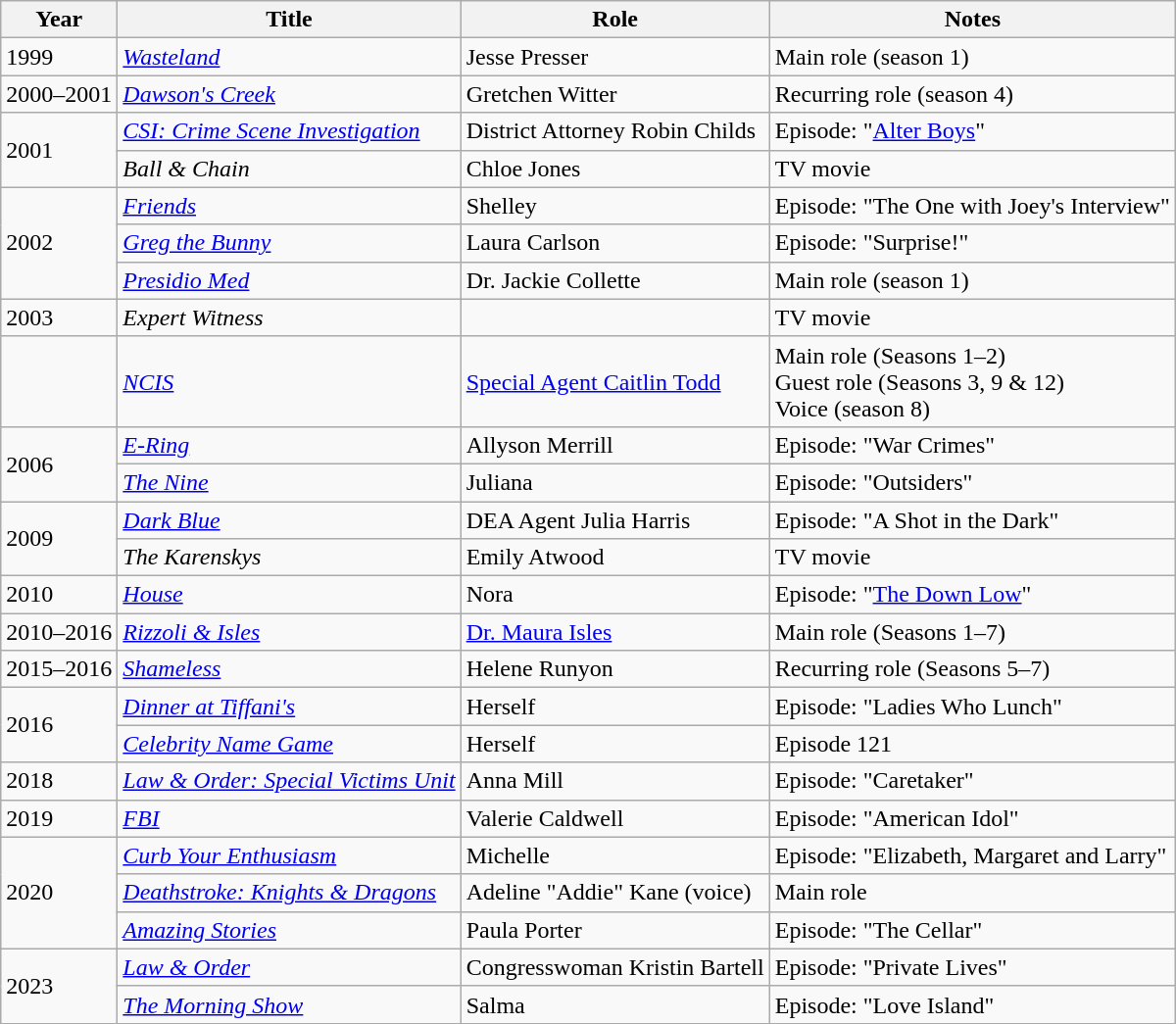<table class="wikitable sortable">
<tr>
<th>Year</th>
<th>Title</th>
<th>Role</th>
<th class="unsortable">Notes</th>
</tr>
<tr>
<td>1999</td>
<td><em><a href='#'>Wasteland</a></em></td>
<td>Jesse Presser</td>
<td>Main role (season 1)</td>
</tr>
<tr>
<td>2000–2001</td>
<td><em><a href='#'>Dawson's Creek</a></em></td>
<td>Gretchen Witter</td>
<td>Recurring role (season 4)</td>
</tr>
<tr>
<td rowspan=2>2001</td>
<td><em><a href='#'>CSI: Crime Scene Investigation</a></em></td>
<td>District Attorney Robin Childs</td>
<td>Episode: "<a href='#'>Alter Boys</a>"</td>
</tr>
<tr>
<td><em>Ball & Chain</em></td>
<td>Chloe Jones</td>
<td>TV movie</td>
</tr>
<tr>
<td rowspan=3>2002</td>
<td><em><a href='#'>Friends</a></em></td>
<td>Shelley</td>
<td>Episode: "The One with Joey's Interview"</td>
</tr>
<tr>
<td><em><a href='#'>Greg the Bunny</a></em></td>
<td>Laura Carlson</td>
<td>Episode: "Surprise!"</td>
</tr>
<tr>
<td><em><a href='#'>Presidio Med</a></em></td>
<td>Dr. Jackie Collette</td>
<td>Main role (season 1)</td>
</tr>
<tr>
<td>2003</td>
<td><em>Expert Witness</em></td>
<td></td>
<td>TV movie</td>
</tr>
<tr>
<td></td>
<td><em><a href='#'>NCIS</a></em></td>
<td><a href='#'>Special Agent Caitlin Todd</a></td>
<td>Main role (Seasons 1–2) <br> Guest role (Seasons 3, 9 & 12) <br> Voice (season 8)</td>
</tr>
<tr>
<td rowspan=2>2006</td>
<td><em><a href='#'>E-Ring</a></em></td>
<td>Allyson Merrill</td>
<td>Episode: "War Crimes"</td>
</tr>
<tr>
<td><em><a href='#'>The Nine</a></em></td>
<td>Juliana</td>
<td>Episode: "Outsiders"</td>
</tr>
<tr>
<td rowspan=2>2009</td>
<td><em><a href='#'>Dark Blue</a></em></td>
<td>DEA Agent Julia Harris</td>
<td>Episode: "A Shot in the Dark"</td>
</tr>
<tr>
<td><em>The Karenskys</em></td>
<td>Emily Atwood</td>
<td>TV movie</td>
</tr>
<tr>
<td>2010</td>
<td><em><a href='#'>House</a></em></td>
<td>Nora</td>
<td>Episode: "<a href='#'>The Down Low</a>"</td>
</tr>
<tr>
<td>2010–2016</td>
<td><em><a href='#'>Rizzoli & Isles</a></em></td>
<td><a href='#'>Dr. Maura Isles</a></td>
<td>Main role (Seasons 1–7)</td>
</tr>
<tr>
<td>2015–2016</td>
<td><em><a href='#'>Shameless</a></em></td>
<td>Helene Runyon</td>
<td>Recurring role (Seasons 5–7)</td>
</tr>
<tr>
<td rowspan=2>2016</td>
<td><em><a href='#'>Dinner at Tiffani's</a></em></td>
<td>Herself</td>
<td>Episode: "Ladies Who Lunch"</td>
</tr>
<tr>
<td><em><a href='#'>Celebrity Name Game</a></em></td>
<td>Herself</td>
<td>Episode 121</td>
</tr>
<tr>
<td>2018</td>
<td><em><a href='#'>Law & Order: Special Victims Unit</a></em></td>
<td>Anna Mill</td>
<td>Episode: "Caretaker"</td>
</tr>
<tr>
<td>2019</td>
<td><em><a href='#'>FBI</a></em></td>
<td>Valerie Caldwell</td>
<td>Episode: "American Idol"</td>
</tr>
<tr>
<td rowspan="3">2020</td>
<td><em><a href='#'>Curb Your Enthusiasm</a></em></td>
<td>Michelle</td>
<td>Episode: "Elizabeth, Margaret and Larry"</td>
</tr>
<tr>
<td><em><a href='#'>Deathstroke: Knights & Dragons</a></em></td>
<td>Adeline "Addie" Kane (voice)</td>
<td>Main role</td>
</tr>
<tr>
<td><em><a href='#'>Amazing Stories</a></em></td>
<td>Paula Porter</td>
<td>Episode: "The Cellar"</td>
</tr>
<tr>
<td rowspan="2">2023</td>
<td><em><a href='#'>Law & Order</a></em></td>
<td>Congresswoman Kristin Bartell</td>
<td>Episode: "Private Lives"</td>
</tr>
<tr>
<td><em><a href='#'>The Morning Show</a></em></td>
<td>Salma</td>
<td>Episode: "Love Island"</td>
</tr>
</table>
